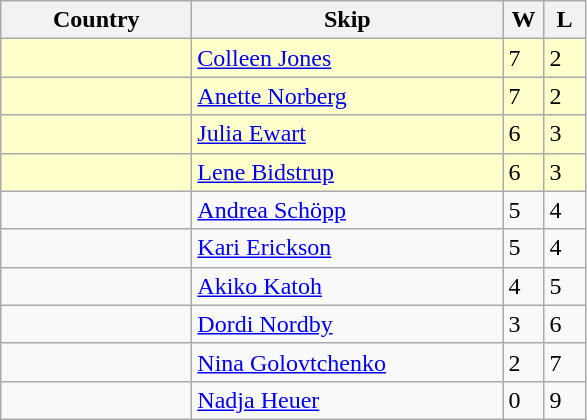<table class="wikitable">
<tr>
<th bgcolor="#efefef" width="120">Country</th>
<th bgcolor="#efefef" width="200">Skip</th>
<th bgcolor="#efefef" width="20">W</th>
<th bgcolor="#efefef" width="20">L</th>
</tr>
<tr bgcolor="#ffffcc">
<td></td>
<td><a href='#'>Colleen Jones</a></td>
<td>7</td>
<td>2</td>
</tr>
<tr bgcolor="#ffffcc">
<td></td>
<td><a href='#'>Anette Norberg</a></td>
<td>7</td>
<td>2</td>
</tr>
<tr bgcolor="#ffffcc">
<td></td>
<td><a href='#'>Julia Ewart</a></td>
<td>6</td>
<td>3</td>
</tr>
<tr bgcolor="#ffffcc">
<td></td>
<td><a href='#'>Lene Bidstrup</a></td>
<td>6</td>
<td>3</td>
</tr>
<tr>
<td></td>
<td><a href='#'>Andrea Schöpp</a></td>
<td>5</td>
<td>4</td>
</tr>
<tr>
<td></td>
<td><a href='#'>Kari Erickson</a></td>
<td>5</td>
<td>4</td>
</tr>
<tr>
<td></td>
<td><a href='#'>Akiko Katoh</a></td>
<td>4</td>
<td>5</td>
</tr>
<tr>
<td></td>
<td><a href='#'>Dordi Nordby</a></td>
<td>3</td>
<td>6</td>
</tr>
<tr>
<td></td>
<td><a href='#'>Nina Golovtchenko</a></td>
<td>2</td>
<td>7</td>
</tr>
<tr>
<td></td>
<td><a href='#'>Nadja Heuer</a></td>
<td>0</td>
<td>9</td>
</tr>
</table>
